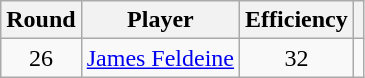<table class="wikitable sortable" style="text-align: center;">
<tr>
<th align="center">Round</th>
<th align="center">Player</th>
<th align="center">Efficiency</th>
<th></th>
</tr>
<tr>
<td>26</td>
<td align="left"> <a href='#'>James Feldeine</a></td>
<td>32</td>
<td></td>
</tr>
</table>
